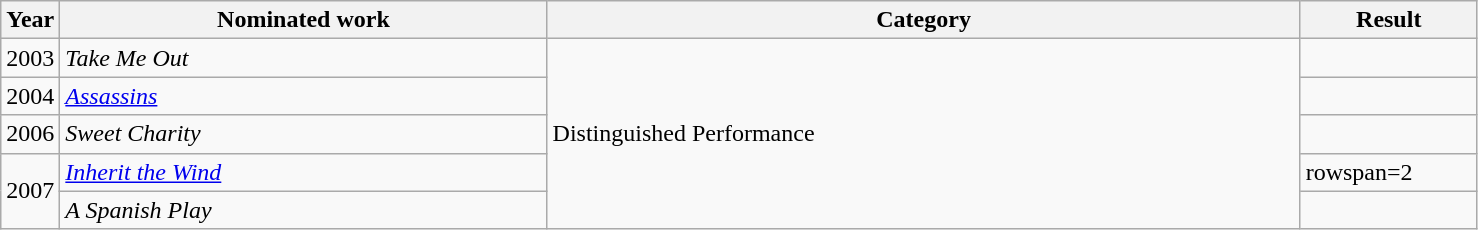<table class=wikitable>
<tr>
<th width=4%>Year</th>
<th width=33%>Nominated work</th>
<th width=51%>Category</th>
<th width=12%>Result</th>
</tr>
<tr>
<td>2003</td>
<td><em>Take Me Out</em></td>
<td rowspan=5>Distinguished Performance</td>
<td></td>
</tr>
<tr>
<td>2004</td>
<td><em><a href='#'>Assassins</a></em></td>
<td></td>
</tr>
<tr>
<td>2006</td>
<td><em>Sweet Charity</em></td>
<td></td>
</tr>
<tr>
<td rowspan=2>2007</td>
<td><em><a href='#'>Inherit the Wind</a></em></td>
<td>rowspan=2 </td>
</tr>
<tr>
<td><em>A Spanish Play</em></td>
</tr>
</table>
